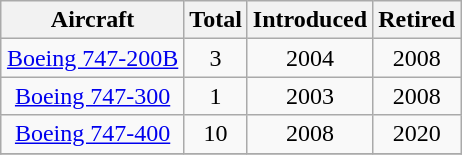<table class="wikitable" style="margin:0.5em auto; text-align:center">
<tr>
<th>Aircraft</th>
<th>Total</th>
<th>Introduced</th>
<th>Retired</th>
</tr>
<tr>
<td><a href='#'>Boeing 747-200B</a></td>
<td>3</td>
<td>2004</td>
<td>2008</td>
</tr>
<tr>
<td><a href='#'>Boeing 747-300</a></td>
<td>1</td>
<td>2003</td>
<td>2008</td>
</tr>
<tr>
<td><a href='#'>Boeing 747-400</a></td>
<td>10</td>
<td>2008</td>
<td>2020</td>
</tr>
<tr>
</tr>
</table>
